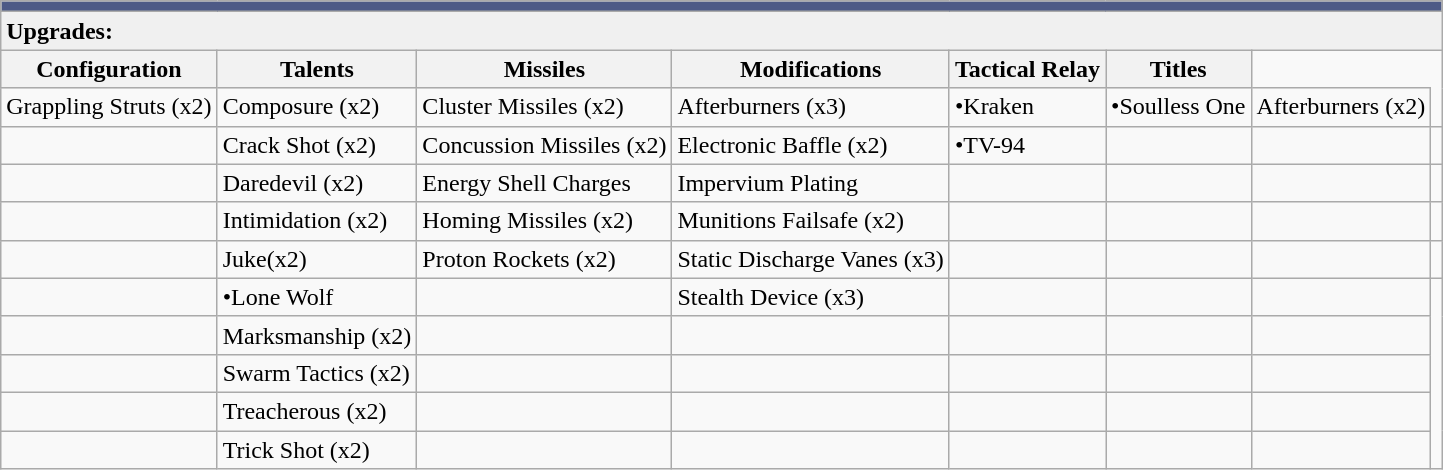<table class="wikitable sortable">
<tr style="background:#4D5A86;">
<td colspan="8"></td>
</tr>
<tr style="background:#f0f0f0;">
<td colspan="8"><strong>Upgrades:</strong></td>
</tr>
<tr style="background:#f0f0f0;">
<th>Configuration</th>
<th>Talents</th>
<th>Missiles</th>
<th>Modifications</th>
<th>Tactical Relay</th>
<th>Titles</th>
</tr>
<tr>
<td>Grappling Struts (x2)</td>
<td>Composure (x2)</td>
<td>Cluster Missiles (x2)</td>
<td>Afterburners (x3)</td>
<td>•Kraken</td>
<td>•Soulless One</td>
<td>Afterburners (x2)</td>
</tr>
<tr>
<td></td>
<td>Crack Shot (x2)</td>
<td>Concussion Missiles (x2)</td>
<td>Electronic Baffle (x2)</td>
<td>•TV-94</td>
<td></td>
<td></td>
<td></td>
</tr>
<tr>
<td></td>
<td>Daredevil (x2)</td>
<td>Energy Shell Charges</td>
<td>Impervium Plating</td>
<td></td>
<td></td>
<td></td>
<td></td>
</tr>
<tr>
<td></td>
<td>Intimidation (x2)</td>
<td>Homing Missiles (x2)</td>
<td>Munitions Failsafe (x2)</td>
<td></td>
<td></td>
<td></td>
<td></td>
</tr>
<tr>
<td></td>
<td>Juke(x2)</td>
<td>Proton Rockets (x2)</td>
<td>Static Discharge Vanes (x3)</td>
<td></td>
<td></td>
<td></td>
<td></td>
</tr>
<tr>
<td></td>
<td>•Lone Wolf</td>
<td></td>
<td>Stealth Device (x3)</td>
<td></td>
<td></td>
<td></td>
</tr>
<tr>
<td></td>
<td>Marksmanship (x2)</td>
<td></td>
<td></td>
<td></td>
<td></td>
<td></td>
</tr>
<tr>
<td></td>
<td>Swarm Tactics (x2)</td>
<td></td>
<td></td>
<td></td>
<td></td>
<td></td>
</tr>
<tr>
<td></td>
<td>Treacherous (x2)</td>
<td></td>
<td></td>
<td></td>
<td></td>
<td></td>
</tr>
<tr>
<td></td>
<td>Trick Shot (x2)</td>
<td></td>
<td></td>
<td></td>
<td></td>
<td></td>
</tr>
</table>
